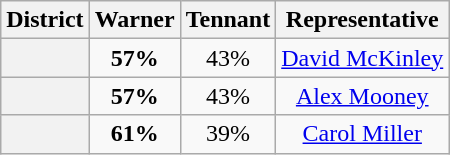<table class=wikitable>
<tr>
<th>District</th>
<th>Warner</th>
<th>Tennant</th>
<th>Representative</th>
</tr>
<tr align=center>
<th></th>
<td><strong>57%</strong></td>
<td>43%</td>
<td><a href='#'>David McKinley</a></td>
</tr>
<tr align=center>
<th></th>
<td><strong>57%</strong></td>
<td>43%</td>
<td><a href='#'>Alex Mooney</a></td>
</tr>
<tr align=center>
<th></th>
<td><strong>61%</strong></td>
<td>39%</td>
<td><a href='#'>Carol Miller</a></td>
</tr>
</table>
